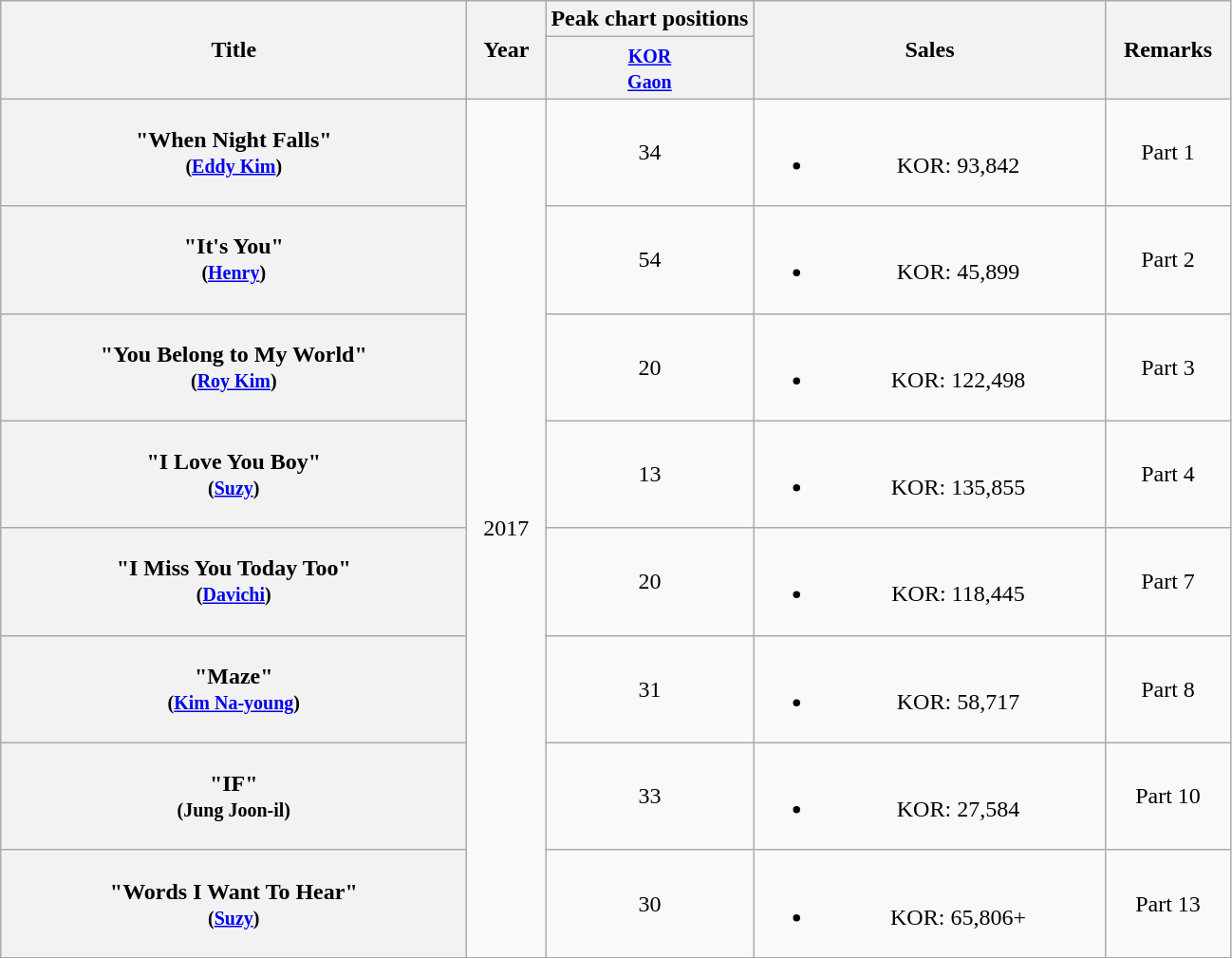<table class="wikitable plainrowheaders" style="text-align:center;" border="1">
<tr>
<th scope="col" rowspan="2" style="width:20em;">Title</th>
<th scope="col" rowspan="2" style="width:3em;">Year</th>
<th scope="col" colspan="1">Peak chart positions</th>
<th scope="col" rowspan="2" style="width:15em;">Sales</th>
<th scope="col" rowspan="2" style="width:5em;">Remarks</th>
</tr>
<tr>
<th><small><a href='#'>KOR</a></small><br><small><a href='#'>Gaon</a></small></th>
</tr>
<tr>
<th scope="row">"When Night Falls"<br><small>(<a href='#'>Eddy Kim</a>)</small></th>
<td rowspan="8">2017</td>
<td>34</td>
<td><br><ul><li>KOR: 93,842</li></ul></td>
<td>Part 1</td>
</tr>
<tr>
<th scope="row">"It's You"<br><small>(<a href='#'>Henry</a>)</small></th>
<td>54</td>
<td><br><ul><li>KOR: 45,899</li></ul></td>
<td>Part 2</td>
</tr>
<tr>
<th scope="row">"You Belong to My World"<br><small>(<a href='#'>Roy Kim</a>)</small></th>
<td>20</td>
<td><br><ul><li>KOR: 122,498</li></ul></td>
<td>Part 3</td>
</tr>
<tr>
<th scope="row">"I Love You Boy"<br><small>(<a href='#'>Suzy</a>)</small></th>
<td>13</td>
<td><br><ul><li>KOR: 135,855</li></ul></td>
<td>Part 4</td>
</tr>
<tr>
<th scope="row">"I Miss You Today Too"<br><small>(<a href='#'>Davichi</a>)</small></th>
<td>20</td>
<td><br><ul><li>KOR: 118,445</li></ul></td>
<td>Part 7</td>
</tr>
<tr>
<th scope="row">"Maze"<br><small>(<a href='#'>Kim Na-young</a>)</small></th>
<td>31</td>
<td><br><ul><li>KOR: 58,717</li></ul></td>
<td>Part 8</td>
</tr>
<tr>
<th scope="row">"IF"<br><small>(Jung Joon-il)</small></th>
<td>33</td>
<td><br><ul><li>KOR: 27,584</li></ul></td>
<td>Part 10</td>
</tr>
<tr>
<th scope="row">"Words I Want To Hear" <br><small>(<a href='#'>Suzy</a>)</small></th>
<td>30</td>
<td><br><ul><li>KOR: 65,806+</li></ul></td>
<td>Part 13</td>
</tr>
</table>
